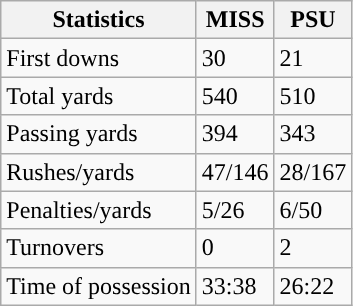<table class="wikitable" style="float: left;">
<tr>
<th>Statistics</th>
<th>MISS</th>
<th>PSU</th>
</tr>
<tr>
<td>First downs</td>
<td>30</td>
<td>21</td>
</tr>
<tr>
<td>Total yards</td>
<td>540</td>
<td>510</td>
</tr>
<tr>
<td>Passing yards</td>
<td>394</td>
<td>343</td>
</tr>
<tr>
<td>Rushes/yards</td>
<td>47/146</td>
<td>28/167</td>
</tr>
<tr>
<td>Penalties/yards</td>
<td>5/26</td>
<td>6/50</td>
</tr>
<tr>
<td>Turnovers</td>
<td>0</td>
<td>2</td>
</tr>
<tr>
<td>Time of possession</td>
<td>33:38</td>
<td>26:22</td>
</tr>
</table>
